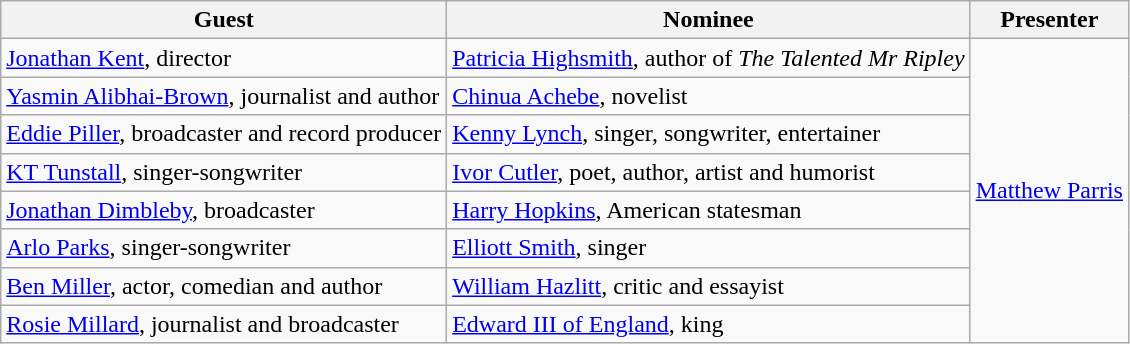<table class="wikitable">
<tr>
<th>Guest</th>
<th>Nominee</th>
<th>Presenter</th>
</tr>
<tr>
<td><a href='#'>Jonathan Kent</a>, director</td>
<td><a href='#'>Patricia Highsmith</a>, author of <em>The Talented Mr Ripley</em></td>
<td rowspan="8"><a href='#'>Matthew Parris</a></td>
</tr>
<tr>
<td><a href='#'>Yasmin Alibhai-Brown</a>, journalist and author</td>
<td><a href='#'>Chinua Achebe</a>, novelist</td>
</tr>
<tr>
<td><a href='#'>Eddie Piller</a>, broadcaster and record producer</td>
<td><a href='#'>Kenny Lynch</a>, singer, songwriter, entertainer</td>
</tr>
<tr>
<td><a href='#'>KT Tunstall</a>, singer-songwriter</td>
<td><a href='#'>Ivor Cutler</a>, poet, author, artist and humorist</td>
</tr>
<tr>
<td><a href='#'>Jonathan Dimbleby</a>, broadcaster</td>
<td><a href='#'>Harry Hopkins</a>, American statesman</td>
</tr>
<tr>
<td><a href='#'>Arlo Parks</a>, singer-songwriter</td>
<td><a href='#'>Elliott Smith</a>, singer</td>
</tr>
<tr>
<td><a href='#'>Ben Miller</a>, actor, comedian and author</td>
<td><a href='#'>William Hazlitt</a>, critic and essayist</td>
</tr>
<tr>
<td><a href='#'>Rosie Millard</a>, journalist and broadcaster</td>
<td><a href='#'>Edward III of England</a>, king</td>
</tr>
</table>
